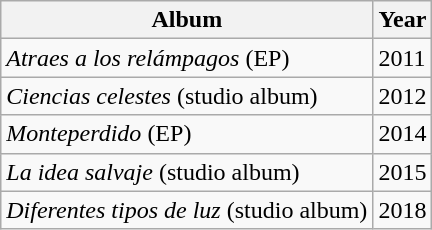<table class="wikitable sortable">
<tr>
<th>Album</th>
<th>Year</th>
</tr>
<tr>
<td><em>Atraes a los relámpagos</em> (EP)</td>
<td>2011</td>
</tr>
<tr>
<td><em>Ciencias celestes</em> (studio album)</td>
<td>2012</td>
</tr>
<tr>
<td><em>Monteperdido</em> (EP)</td>
<td>2014</td>
</tr>
<tr>
<td><em>La idea salvaje</em> (studio album)</td>
<td>2015</td>
</tr>
<tr>
<td><em>Diferentes tipos de luz</em> (studio album)</td>
<td>2018</td>
</tr>
</table>
